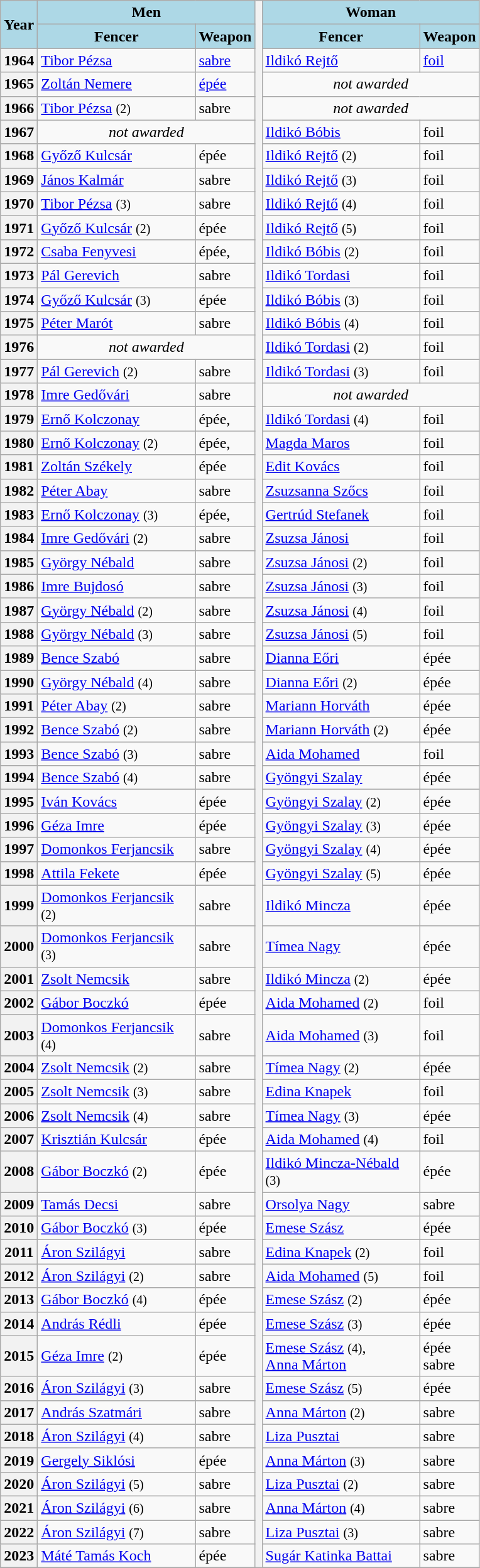<table class="wikitable">
<tr>
<th style="background:lightblue" rowspan=2>Year</th>
<th style="background:lightblue" colspan=2>Men</th>
<th rowspan=80 style="text-align: center;" bgcolor=white></th>
<th style="background:lightblue" colspan=2>Woman</th>
</tr>
<tr>
<th style="background:lightblue">Fencer</th>
<th style="background:lightblue">Weapon</th>
<th style="background:lightblue">Fencer</th>
<th style="background:lightblue">Weapon</th>
</tr>
<tr>
<th>1964</th>
<td width="160"><a href='#'>Tibor Pézsa</a></td>
<td><a href='#'>sabre</a></td>
<td width="160"><a href='#'>Ildikó Rejtő</a></td>
<td><a href='#'>foil</a></td>
</tr>
<tr>
<th>1965</th>
<td><a href='#'>Zoltán Nemere</a></td>
<td><a href='#'>épée</a></td>
<td colspan=2; align="center"><em>not awarded</em></td>
</tr>
<tr>
<th>1966</th>
<td><a href='#'>Tibor Pézsa</a> <small>(2)</small></td>
<td>sabre</td>
<td colspan=2; align="center"><em>not awarded</em></td>
</tr>
<tr>
<th>1967</th>
<td colspan=2; align="center"><em>not awarded</em></td>
<td><a href='#'>Ildikó Bóbis</a></td>
<td>foil</td>
</tr>
<tr>
<th>1968</th>
<td><a href='#'>Győző Kulcsár</a></td>
<td>épée</td>
<td><a href='#'>Ildikó Rejtő</a> <small>(2)</small></td>
<td>foil</td>
</tr>
<tr>
<th>1969</th>
<td><a href='#'>János Kalmár</a></td>
<td>sabre</td>
<td><a href='#'>Ildikó Rejtő</a> <small>(3)</small></td>
<td>foil</td>
</tr>
<tr>
<th>1970</th>
<td><a href='#'>Tibor Pézsa</a> <small>(3)</small></td>
<td>sabre</td>
<td><a href='#'>Ildikó Rejtő</a> <small>(4)</small></td>
<td>foil</td>
</tr>
<tr>
<th>1971</th>
<td><a href='#'>Győző Kulcsár</a> <small>(2)</small></td>
<td>épée</td>
<td><a href='#'>Ildikó Rejtő</a> <small>(5)</small></td>
<td>foil</td>
</tr>
<tr>
<th>1972</th>
<td><a href='#'>Csaba Fenyvesi</a></td>
<td>épée, </td>
<td><a href='#'>Ildikó Bóbis</a> <small>(2)</small></td>
<td>foil</td>
</tr>
<tr>
<th>1973</th>
<td><a href='#'>Pál Gerevich</a></td>
<td>sabre</td>
<td><a href='#'>Ildikó Tordasi</a></td>
<td>foil</td>
</tr>
<tr>
<th>1974</th>
<td><a href='#'>Győző Kulcsár</a> <small>(3)</small></td>
<td>épée</td>
<td><a href='#'>Ildikó Bóbis</a> <small>(3)</small></td>
<td>foil</td>
</tr>
<tr>
<th>1975</th>
<td><a href='#'>Péter Marót</a></td>
<td>sabre</td>
<td><a href='#'>Ildikó Bóbis</a> <small>(4)</small></td>
<td>foil</td>
</tr>
<tr>
<th>1976</th>
<td colspan=2; align="center"><em>not awarded</em></td>
<td><a href='#'>Ildikó Tordasi</a> <small>(2)</small></td>
<td>foil</td>
</tr>
<tr>
<th>1977</th>
<td><a href='#'>Pál Gerevich</a> <small>(2)</small></td>
<td>sabre</td>
<td><a href='#'>Ildikó Tordasi</a> <small>(3)</small></td>
<td>foil</td>
</tr>
<tr>
<th>1978</th>
<td><a href='#'>Imre Gedővári</a></td>
<td>sabre</td>
<td colspan=2; align="center"><em>not awarded</em></td>
</tr>
<tr>
<th>1979</th>
<td><a href='#'>Ernő Kolczonay</a></td>
<td>épée, </td>
<td><a href='#'>Ildikó Tordasi</a> <small>(4)</small></td>
<td>foil</td>
</tr>
<tr>
<th>1980</th>
<td><a href='#'>Ernő Kolczonay</a> <small>(2)</small></td>
<td>épée, </td>
<td><a href='#'>Magda Maros</a></td>
<td>foil</td>
</tr>
<tr>
<th>1981</th>
<td><a href='#'>Zoltán Székely</a></td>
<td>épée</td>
<td><a href='#'>Edit Kovács</a></td>
<td>foil</td>
</tr>
<tr>
<th>1982</th>
<td><a href='#'>Péter Abay</a></td>
<td>sabre</td>
<td><a href='#'>Zsuzsanna Szőcs</a></td>
<td>foil</td>
</tr>
<tr>
<th>1983</th>
<td><a href='#'>Ernő Kolczonay</a> <small>(3)</small></td>
<td>épée, </td>
<td><a href='#'>Gertrúd Stefanek</a></td>
<td>foil</td>
</tr>
<tr>
<th>1984</th>
<td><a href='#'>Imre Gedővári</a> <small>(2)</small></td>
<td>sabre</td>
<td><a href='#'>Zsuzsa Jánosi</a></td>
<td>foil</td>
</tr>
<tr>
<th>1985</th>
<td><a href='#'>György Nébald</a></td>
<td>sabre</td>
<td><a href='#'>Zsuzsa Jánosi</a> <small>(2)</small></td>
<td>foil</td>
</tr>
<tr>
<th>1986</th>
<td><a href='#'>Imre Bujdosó</a></td>
<td>sabre</td>
<td><a href='#'>Zsuzsa Jánosi</a> <small>(3)</small></td>
<td>foil</td>
</tr>
<tr>
<th>1987</th>
<td><a href='#'>György Nébald</a> <small>(2)</small></td>
<td>sabre</td>
<td><a href='#'>Zsuzsa Jánosi</a> <small>(4)</small></td>
<td>foil</td>
</tr>
<tr>
<th>1988</th>
<td><a href='#'>György Nébald</a> <small>(3)</small></td>
<td>sabre</td>
<td><a href='#'>Zsuzsa Jánosi</a> <small>(5)</small></td>
<td>foil</td>
</tr>
<tr>
<th>1989</th>
<td><a href='#'>Bence Szabó</a></td>
<td>sabre</td>
<td><a href='#'>Dianna Eőri</a></td>
<td>épée</td>
</tr>
<tr>
<th>1990</th>
<td><a href='#'>György Nébald</a> <small>(4)</small></td>
<td>sabre</td>
<td><a href='#'>Dianna Eőri</a> <small>(2)</small></td>
<td>épée</td>
</tr>
<tr>
<th>1991</th>
<td><a href='#'>Péter Abay</a> <small>(2)</small></td>
<td>sabre</td>
<td><a href='#'>Mariann Horváth</a></td>
<td>épée</td>
</tr>
<tr>
<th>1992</th>
<td><a href='#'>Bence Szabó</a> <small>(2)</small></td>
<td>sabre</td>
<td><a href='#'>Mariann Horváth</a> <small>(2)</small></td>
<td>épée</td>
</tr>
<tr>
<th>1993</th>
<td><a href='#'>Bence Szabó</a> <small>(3)</small></td>
<td>sabre</td>
<td><a href='#'>Aida Mohamed</a></td>
<td>foil</td>
</tr>
<tr>
<th>1994</th>
<td><a href='#'>Bence Szabó</a> <small>(4)</small></td>
<td>sabre</td>
<td><a href='#'>Gyöngyi Szalay</a></td>
<td>épée</td>
</tr>
<tr>
<th>1995</th>
<td><a href='#'>Iván Kovács</a></td>
<td>épée</td>
<td><a href='#'>Gyöngyi Szalay</a> <small>(2)</small></td>
<td>épée</td>
</tr>
<tr>
<th>1996</th>
<td><a href='#'>Géza Imre</a></td>
<td>épée</td>
<td><a href='#'>Gyöngyi Szalay</a> <small>(3)</small></td>
<td>épée</td>
</tr>
<tr>
<th>1997</th>
<td><a href='#'>Domonkos Ferjancsik</a></td>
<td>sabre</td>
<td><a href='#'>Gyöngyi Szalay</a> <small>(4)</small></td>
<td>épée</td>
</tr>
<tr>
<th>1998</th>
<td><a href='#'>Attila Fekete</a></td>
<td>épée</td>
<td><a href='#'>Gyöngyi Szalay</a> <small>(5)</small></td>
<td>épée</td>
</tr>
<tr>
<th>1999</th>
<td><a href='#'>Domonkos Ferjancsik</a> <small>(2)</small></td>
<td>sabre</td>
<td><a href='#'>Ildikó Mincza</a></td>
<td>épée</td>
</tr>
<tr>
<th>2000</th>
<td><a href='#'>Domonkos Ferjancsik</a> <small>(3)</small></td>
<td>sabre</td>
<td><a href='#'>Tímea Nagy</a></td>
<td>épée</td>
</tr>
<tr>
<th>2001</th>
<td><a href='#'>Zsolt Nemcsik</a></td>
<td>sabre</td>
<td><a href='#'>Ildikó Mincza</a> <small>(2)</small></td>
<td>épée</td>
</tr>
<tr>
<th>2002</th>
<td><a href='#'>Gábor Boczkó</a></td>
<td>épée</td>
<td><a href='#'>Aida Mohamed</a> <small>(2)</small></td>
<td>foil</td>
</tr>
<tr>
<th>2003</th>
<td><a href='#'>Domonkos Ferjancsik</a> <small>(4)</small></td>
<td>sabre</td>
<td><a href='#'>Aida Mohamed</a> <small>(3)</small></td>
<td>foil</td>
</tr>
<tr>
<th>2004</th>
<td><a href='#'>Zsolt Nemcsik</a> <small>(2)</small></td>
<td>sabre</td>
<td><a href='#'>Tímea Nagy</a> <small>(2)</small></td>
<td>épée</td>
</tr>
<tr>
<th>2005</th>
<td><a href='#'>Zsolt Nemcsik</a> <small>(3)</small></td>
<td>sabre</td>
<td><a href='#'>Edina Knapek</a></td>
<td>foil</td>
</tr>
<tr>
<th>2006</th>
<td><a href='#'>Zsolt Nemcsik</a> <small>(4)</small></td>
<td>sabre</td>
<td><a href='#'>Tímea Nagy</a> <small>(3)</small></td>
<td>épée</td>
</tr>
<tr>
<th>2007</th>
<td><a href='#'>Krisztián Kulcsár</a></td>
<td>épée</td>
<td><a href='#'>Aida Mohamed</a> <small>(4)</small></td>
<td>foil</td>
</tr>
<tr>
<th>2008</th>
<td><a href='#'>Gábor Boczkó</a> <small>(2)</small></td>
<td>épée</td>
<td><a href='#'>Ildikó Mincza-Nébald</a> <small>(3)</small></td>
<td>épée</td>
</tr>
<tr>
<th>2009</th>
<td><a href='#'>Tamás Decsi</a></td>
<td>sabre</td>
<td><a href='#'>Orsolya Nagy</a></td>
<td>sabre</td>
</tr>
<tr>
<th>2010</th>
<td><a href='#'>Gábor Boczkó</a> <small>(3)</small></td>
<td>épée</td>
<td><a href='#'>Emese Szász</a></td>
<td>épée</td>
</tr>
<tr>
<th>2011</th>
<td><a href='#'>Áron Szilágyi</a></td>
<td>sabre</td>
<td><a href='#'>Edina Knapek</a> <small>(2)</small></td>
<td>foil</td>
</tr>
<tr>
<th>2012</th>
<td><a href='#'>Áron Szilágyi</a> <small>(2)</small></td>
<td>sabre</td>
<td><a href='#'>Aida Mohamed</a> <small>(5)</small></td>
<td>foil</td>
</tr>
<tr>
<th>2013</th>
<td><a href='#'>Gábor Boczkó</a> <small>(4)</small></td>
<td>épée</td>
<td><a href='#'>Emese Szász</a> <small>(2)</small></td>
<td>épée</td>
</tr>
<tr>
<th>2014</th>
<td><a href='#'>András Rédli</a></td>
<td>épée</td>
<td><a href='#'>Emese Szász</a> <small>(3)</small></td>
<td>épée</td>
</tr>
<tr>
<th>2015</th>
<td><a href='#'>Géza Imre</a> <small>(2)</small></td>
<td>épée</td>
<td><a href='#'>Emese Szász</a> <small>(4)</small>,<br><a href='#'>Anna Márton</a></td>
<td>épée<br>sabre</td>
</tr>
<tr>
<th>2016</th>
<td><a href='#'>Áron Szilágyi</a> <small>(3)</small></td>
<td>sabre</td>
<td><a href='#'>Emese Szász</a> <small>(5)</small></td>
<td>épée</td>
</tr>
<tr>
<th>2017</th>
<td><a href='#'>András Szatmári</a></td>
<td>sabre</td>
<td><a href='#'>Anna Márton</a> <small>(2)</small></td>
<td>sabre</td>
</tr>
<tr>
<th>2018</th>
<td><a href='#'>Áron Szilágyi</a> <small>(4)</small></td>
<td>sabre</td>
<td><a href='#'>Liza Pusztai</a></td>
<td>sabre</td>
</tr>
<tr>
<th>2019</th>
<td><a href='#'>Gergely Siklósi</a></td>
<td>épée</td>
<td><a href='#'>Anna Márton</a> <small>(3)</small></td>
<td>sabre</td>
</tr>
<tr>
<th>2020</th>
<td><a href='#'>Áron Szilágyi</a> <small>(5)</small></td>
<td>sabre</td>
<td><a href='#'>Liza Pusztai</a> <small>(2)</small></td>
<td>sabre</td>
</tr>
<tr>
<th>2021</th>
<td><a href='#'>Áron Szilágyi</a> <small>(6)</small></td>
<td>sabre</td>
<td><a href='#'>Anna Márton</a> <small>(4)</small></td>
<td>sabre</td>
</tr>
<tr>
<th>2022</th>
<td><a href='#'>Áron Szilágyi</a> <small>(7)</small></td>
<td>sabre</td>
<td><a href='#'>Liza Pusztai</a> <small>(3)</small></td>
<td>sabre</td>
</tr>
<tr>
<th>2023</th>
<td><a href='#'>Máté Tamás Koch</a></td>
<td>épée</td>
<td><a href='#'>Sugár Katinka Battai</a></td>
<td>sabre</td>
</tr>
<tr>
</tr>
</table>
